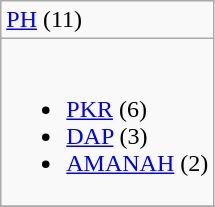<table class="wikitable mw-collapsible mw-collapsed">
<tr>
<td> <a href='#'>PH</a> (11)</td>
</tr>
<tr>
<td><br><ul><li> <a href='#'>PKR</a> (6)</li><li> <a href='#'>DAP</a> (3)</li><li> <a href='#'>AMANAH</a> (2)</li></ul></td>
</tr>
<tr>
</tr>
</table>
